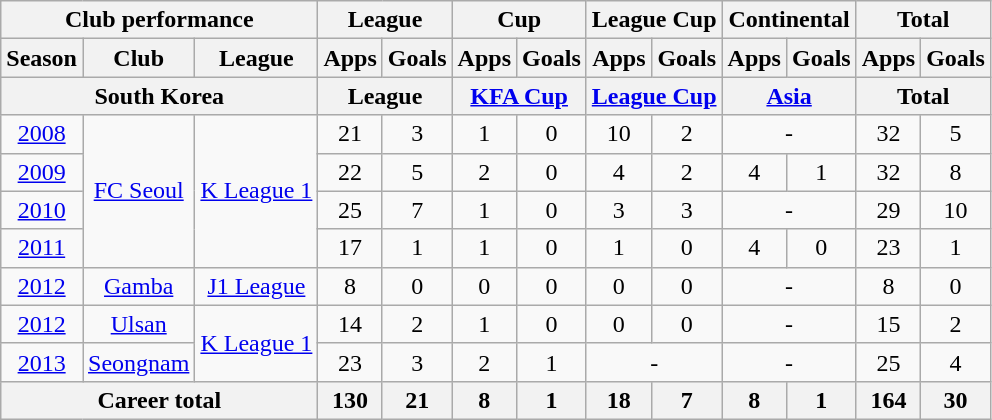<table class="wikitable" style="text-align:center">
<tr>
<th colspan=3>Club performance</th>
<th colspan=2>League</th>
<th colspan=2>Cup</th>
<th colspan=2>League Cup</th>
<th colspan=2>Continental</th>
<th colspan=2>Total</th>
</tr>
<tr>
<th>Season</th>
<th>Club</th>
<th>League</th>
<th>Apps</th>
<th>Goals</th>
<th>Apps</th>
<th>Goals</th>
<th>Apps</th>
<th>Goals</th>
<th>Apps</th>
<th>Goals</th>
<th>Apps</th>
<th>Goals</th>
</tr>
<tr>
<th colspan=3>South Korea</th>
<th colspan=2>League</th>
<th colspan=2><a href='#'>KFA Cup</a></th>
<th colspan=2><a href='#'>League Cup</a></th>
<th colspan=2><a href='#'>Asia</a></th>
<th colspan=2>Total</th>
</tr>
<tr>
<td><a href='#'>2008</a></td>
<td rowspan="4"><a href='#'>FC Seoul</a></td>
<td rowspan="4"><a href='#'>K League 1</a></td>
<td>21</td>
<td>3</td>
<td>1</td>
<td>0</td>
<td>10</td>
<td>2</td>
<td colspan="2">-</td>
<td>32</td>
<td>5</td>
</tr>
<tr>
<td><a href='#'>2009</a></td>
<td>22</td>
<td>5</td>
<td>2</td>
<td>0</td>
<td>4</td>
<td>2</td>
<td>4</td>
<td>1</td>
<td>32</td>
<td>8</td>
</tr>
<tr>
<td><a href='#'>2010</a></td>
<td>25</td>
<td>7</td>
<td>1</td>
<td>0</td>
<td>3</td>
<td>3</td>
<td colspan="2">-</td>
<td>29</td>
<td>10</td>
</tr>
<tr>
<td><a href='#'>2011</a></td>
<td>17</td>
<td>1</td>
<td>1</td>
<td>0</td>
<td>1</td>
<td>0</td>
<td>4</td>
<td>0</td>
<td>23</td>
<td>1</td>
</tr>
<tr>
<td><a href='#'>2012</a></td>
<td rowspan="1"><a href='#'>Gamba</a></td>
<td rowspan="1"><a href='#'>J1 League</a></td>
<td>8</td>
<td>0</td>
<td>0</td>
<td>0</td>
<td>0</td>
<td>0</td>
<td colspan="2">-</td>
<td>8</td>
<td>0</td>
</tr>
<tr>
<td><a href='#'>2012</a></td>
<td rowspan="1"><a href='#'>Ulsan</a></td>
<td rowspan="2"><a href='#'>K League 1</a></td>
<td>14</td>
<td>2</td>
<td>1</td>
<td>0</td>
<td>0</td>
<td>0</td>
<td colspan="2">-</td>
<td>15</td>
<td>2</td>
</tr>
<tr>
<td><a href='#'>2013</a></td>
<td rowspan="1"><a href='#'>Seongnam</a></td>
<td>23</td>
<td>3</td>
<td>2</td>
<td>1</td>
<td colspan="2">-</td>
<td colspan="2">-</td>
<td>25</td>
<td>4</td>
</tr>
<tr>
<th colspan=3>Career total</th>
<th>130</th>
<th>21</th>
<th>8</th>
<th>1</th>
<th>18</th>
<th>7</th>
<th>8</th>
<th>1</th>
<th>164</th>
<th>30</th>
</tr>
</table>
